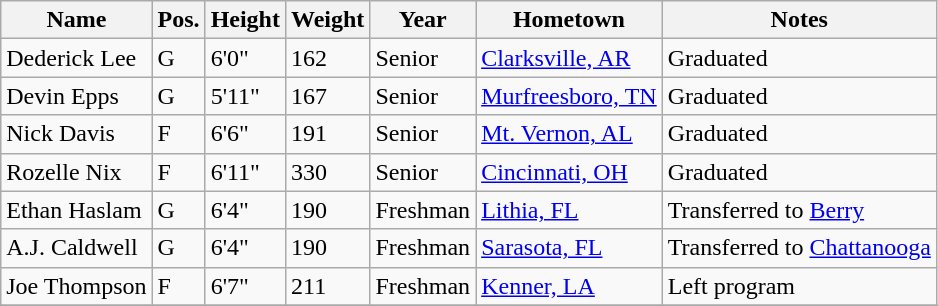<table class="wikitable sortable" border="1">
<tr>
<th>Name</th>
<th>Pos.</th>
<th>Height</th>
<th>Weight</th>
<th>Year</th>
<th>Hometown</th>
<th class="unsortable">Notes</th>
</tr>
<tr>
<td sortname>Dederick Lee</td>
<td>G</td>
<td>6'0"</td>
<td>162</td>
<td>Senior</td>
<td><a href='#'>Clarksville, AR</a></td>
<td>Graduated</td>
</tr>
<tr>
<td sortname>Devin Epps</td>
<td>G</td>
<td>5'11"</td>
<td>167</td>
<td>Senior</td>
<td><a href='#'>Murfreesboro, TN</a></td>
<td>Graduated</td>
</tr>
<tr>
<td sortname>Nick Davis</td>
<td>F</td>
<td>6'6"</td>
<td>191</td>
<td>Senior</td>
<td><a href='#'>Mt. Vernon, AL</a></td>
<td>Graduated</td>
</tr>
<tr>
<td sortname>Rozelle Nix</td>
<td>F</td>
<td>6'11"</td>
<td>330</td>
<td>Senior</td>
<td><a href='#'>Cincinnati, OH</a></td>
<td>Graduated</td>
</tr>
<tr>
<td sortname>Ethan Haslam</td>
<td>G</td>
<td>6'4"</td>
<td>190</td>
<td>Freshman</td>
<td><a href='#'>Lithia, FL</a></td>
<td>Transferred to <a href='#'>Berry</a></td>
</tr>
<tr>
<td sortname>A.J. Caldwell</td>
<td>G</td>
<td>6'4"</td>
<td>190</td>
<td>Freshman</td>
<td><a href='#'>Sarasota, FL</a></td>
<td>Transferred to <a href='#'>Chattanooga</a></td>
</tr>
<tr>
<td sortname>Joe Thompson</td>
<td>F</td>
<td>6'7"</td>
<td>211</td>
<td>Freshman</td>
<td><a href='#'>Kenner, LA</a></td>
<td>Left program</td>
</tr>
<tr>
</tr>
</table>
